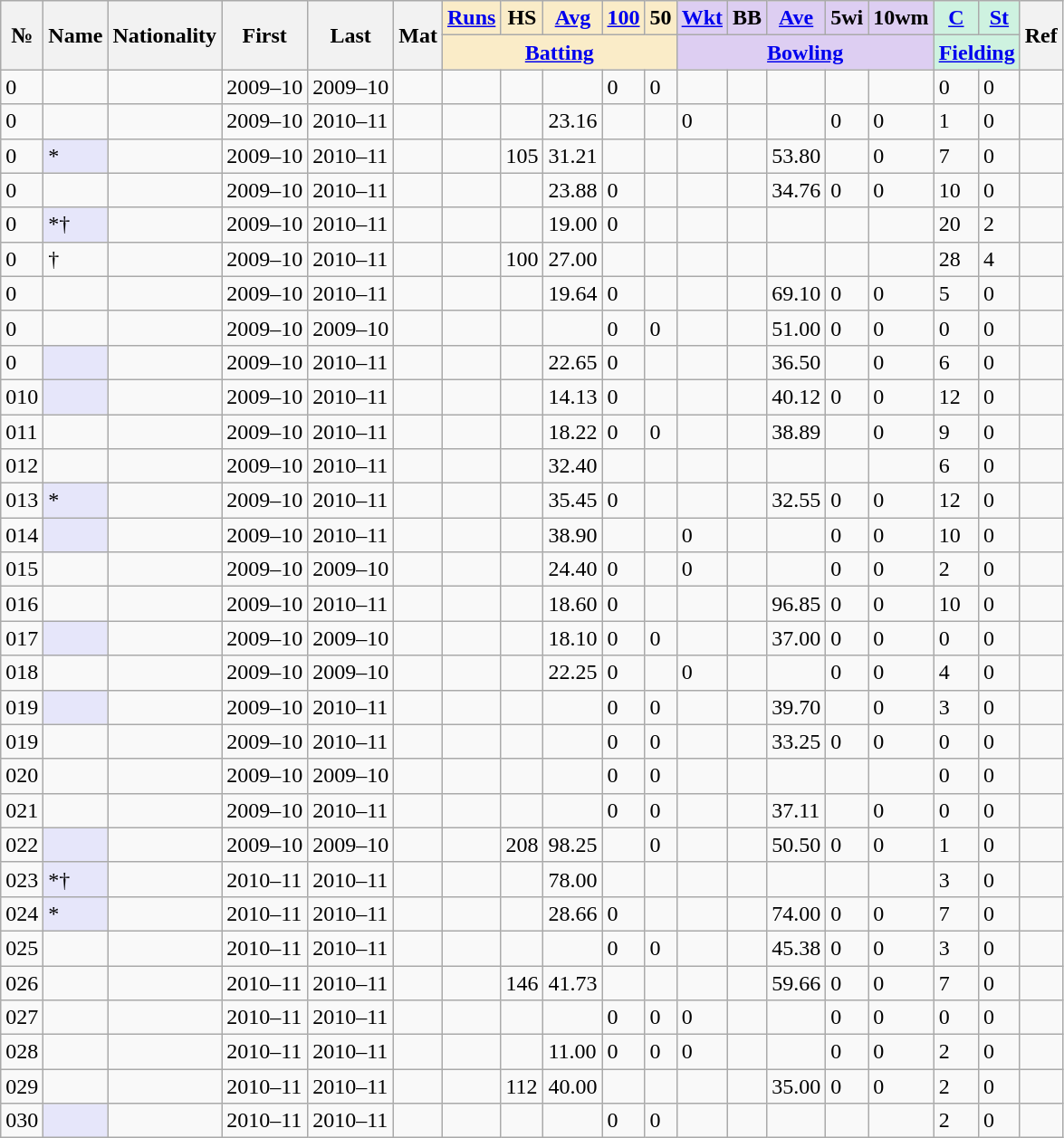<table class="wikitable sortable">
<tr align="center">
<th rowspan="2">№</th>
<th rowspan="2">Name</th>
<th rowspan="2">Nationality</th>
<th rowspan="2">First</th>
<th rowspan="2">Last</th>
<th rowspan="2">Mat</th>
<th style="background:#faecc8"><a href='#'>Runs</a></th>
<th style="background:#faecc8">HS</th>
<th style="background:#faecc8"><a href='#'>Avg</a></th>
<th style="background:#faecc8"><a href='#'>100</a></th>
<th style="background:#faecc8">50</th>
<th style="background:#ddcef2"><a href='#'>Wkt</a></th>
<th style="background:#ddcef2">BB</th>
<th style="background:#ddcef2"><a href='#'>Ave</a></th>
<th style="background:#ddcef2">5wi</th>
<th style="background:#ddcef2">10wm</th>
<th style="background:#cef2e0"><a href='#'>C</a></th>
<th style="background:#cef2e0"><a href='#'>St</a></th>
<th class="unsortable" rowspan="2">Ref</th>
</tr>
<tr class="unsortable">
<th colspan=5 style="background:#faecc8"><a href='#'>Batting</a></th>
<th colspan=5 style="background:#ddcef2"><a href='#'>Bowling</a></th>
<th colspan=2 style="background:#cef2e0"><a href='#'>Fielding</a></th>
</tr>
<tr>
<td><span>0</span></td>
<td></td>
<td></td>
<td>2009–10</td>
<td>2009–10</td>
<td></td>
<td></td>
<td></td>
<td></td>
<td>0</td>
<td>0</td>
<td></td>
<td></td>
<td></td>
<td></td>
<td></td>
<td>0</td>
<td>0</td>
<td></td>
</tr>
<tr>
<td><span>0</span></td>
<td></td>
<td></td>
<td>2009–10</td>
<td>2010–11</td>
<td></td>
<td></td>
<td></td>
<td>23.16</td>
<td></td>
<td></td>
<td>0</td>
<td></td>
<td></td>
<td>0</td>
<td>0</td>
<td>1</td>
<td>0</td>
<td></td>
</tr>
<tr>
<td><span>0</span></td>
<td style="background:lavender;"> *</td>
<td></td>
<td>2009–10</td>
<td>2010–11</td>
<td></td>
<td></td>
<td>105</td>
<td>31.21</td>
<td></td>
<td></td>
<td></td>
<td></td>
<td>53.80</td>
<td></td>
<td>0</td>
<td>7</td>
<td>0</td>
<td></td>
</tr>
<tr>
<td><span>0</span></td>
<td></td>
<td></td>
<td>2009–10</td>
<td>2010–11</td>
<td></td>
<td></td>
<td></td>
<td>23.88</td>
<td>0</td>
<td></td>
<td></td>
<td></td>
<td>34.76</td>
<td>0</td>
<td>0</td>
<td>10</td>
<td>0</td>
<td></td>
</tr>
<tr>
<td><span>0</span></td>
<td style="background:lavender;"> *†</td>
<td></td>
<td>2009–10</td>
<td>2010–11</td>
<td></td>
<td></td>
<td></td>
<td>19.00</td>
<td>0</td>
<td></td>
<td></td>
<td></td>
<td></td>
<td></td>
<td></td>
<td>20</td>
<td>2</td>
<td></td>
</tr>
<tr>
<td><span>0</span></td>
<td> †</td>
<td></td>
<td>2009–10</td>
<td>2010–11</td>
<td></td>
<td></td>
<td>100</td>
<td>27.00</td>
<td></td>
<td></td>
<td></td>
<td></td>
<td></td>
<td></td>
<td></td>
<td>28</td>
<td>4</td>
<td></td>
</tr>
<tr>
<td><span>0</span></td>
<td></td>
<td></td>
<td>2009–10</td>
<td>2010–11</td>
<td></td>
<td></td>
<td></td>
<td>19.64</td>
<td>0</td>
<td></td>
<td></td>
<td></td>
<td>69.10</td>
<td>0</td>
<td>0</td>
<td>5</td>
<td>0</td>
<td></td>
</tr>
<tr>
<td><span>0</span></td>
<td></td>
<td></td>
<td>2009–10</td>
<td>2009–10</td>
<td></td>
<td></td>
<td></td>
<td></td>
<td>0</td>
<td>0</td>
<td></td>
<td></td>
<td>51.00</td>
<td>0</td>
<td>0</td>
<td>0</td>
<td>0</td>
<td></td>
</tr>
<tr>
<td><span>0</span></td>
<td style="background:lavender;"></td>
<td></td>
<td>2009–10</td>
<td>2010–11</td>
<td></td>
<td></td>
<td></td>
<td>22.65</td>
<td>0</td>
<td></td>
<td></td>
<td></td>
<td>36.50</td>
<td></td>
<td>0</td>
<td>6</td>
<td>0</td>
<td></td>
</tr>
<tr>
<td><span>0</span>10</td>
<td style="background:lavender;"></td>
<td></td>
<td>2009–10</td>
<td>2010–11</td>
<td></td>
<td></td>
<td></td>
<td>14.13</td>
<td>0</td>
<td></td>
<td></td>
<td></td>
<td>40.12</td>
<td>0</td>
<td>0</td>
<td>12</td>
<td>0</td>
<td></td>
</tr>
<tr>
<td><span>0</span>11</td>
<td></td>
<td></td>
<td>2009–10</td>
<td>2010–11</td>
<td></td>
<td></td>
<td></td>
<td>18.22</td>
<td>0</td>
<td>0</td>
<td></td>
<td></td>
<td>38.89</td>
<td></td>
<td>0</td>
<td>9</td>
<td>0</td>
<td></td>
</tr>
<tr>
<td><span>0</span>12</td>
<td></td>
<td></td>
<td>2009–10</td>
<td>2010–11</td>
<td></td>
<td></td>
<td></td>
<td>32.40</td>
<td></td>
<td></td>
<td></td>
<td></td>
<td></td>
<td></td>
<td></td>
<td>6</td>
<td>0</td>
<td></td>
</tr>
<tr>
<td><span>0</span>13</td>
<td style="background:lavender;"> *</td>
<td></td>
<td>2009–10</td>
<td>2010–11</td>
<td></td>
<td></td>
<td></td>
<td>35.45</td>
<td>0</td>
<td></td>
<td></td>
<td></td>
<td>32.55</td>
<td>0</td>
<td>0</td>
<td>12</td>
<td>0</td>
<td></td>
</tr>
<tr>
<td><span>0</span>14</td>
<td style="background:lavender;"></td>
<td></td>
<td>2009–10</td>
<td>2010–11</td>
<td></td>
<td></td>
<td></td>
<td>38.90</td>
<td></td>
<td></td>
<td>0</td>
<td></td>
<td></td>
<td>0</td>
<td>0</td>
<td>10</td>
<td>0</td>
<td></td>
</tr>
<tr>
<td><span>0</span>15</td>
<td></td>
<td></td>
<td>2009–10</td>
<td>2009–10</td>
<td></td>
<td></td>
<td></td>
<td>24.40</td>
<td>0</td>
<td></td>
<td>0</td>
<td></td>
<td></td>
<td>0</td>
<td>0</td>
<td>2</td>
<td>0</td>
<td></td>
</tr>
<tr>
<td><span>0</span>16</td>
<td></td>
<td></td>
<td>2009–10</td>
<td>2010–11</td>
<td></td>
<td></td>
<td></td>
<td>18.60</td>
<td>0</td>
<td></td>
<td></td>
<td></td>
<td>96.85</td>
<td>0</td>
<td>0</td>
<td>10</td>
<td>0</td>
<td></td>
</tr>
<tr>
<td><span>0</span>17</td>
<td style="background:lavender;"></td>
<td></td>
<td>2009–10</td>
<td>2009–10</td>
<td></td>
<td></td>
<td></td>
<td>18.10</td>
<td>0</td>
<td>0</td>
<td></td>
<td></td>
<td>37.00</td>
<td>0</td>
<td>0</td>
<td>0</td>
<td>0</td>
<td></td>
</tr>
<tr>
<td><span>0</span>18</td>
<td></td>
<td></td>
<td>2009–10</td>
<td>2009–10</td>
<td></td>
<td></td>
<td></td>
<td>22.25</td>
<td>0</td>
<td></td>
<td>0</td>
<td></td>
<td></td>
<td>0</td>
<td>0</td>
<td>4</td>
<td>0</td>
<td></td>
</tr>
<tr>
<td><span>0</span>19</td>
<td style="background:lavender;"></td>
<td></td>
<td>2009–10</td>
<td>2010–11</td>
<td></td>
<td></td>
<td></td>
<td></td>
<td>0</td>
<td>0</td>
<td></td>
<td></td>
<td>39.70</td>
<td></td>
<td>0</td>
<td>3</td>
<td>0</td>
<td></td>
</tr>
<tr>
<td><span>0</span>19</td>
<td></td>
<td></td>
<td>2009–10</td>
<td>2010–11</td>
<td></td>
<td></td>
<td></td>
<td></td>
<td>0</td>
<td>0</td>
<td></td>
<td></td>
<td>33.25</td>
<td>0</td>
<td>0</td>
<td>0</td>
<td>0</td>
<td></td>
</tr>
<tr>
<td><span>0</span>20</td>
<td></td>
<td></td>
<td>2009–10</td>
<td>2009–10</td>
<td></td>
<td></td>
<td></td>
<td></td>
<td>0</td>
<td>0</td>
<td></td>
<td></td>
<td></td>
<td></td>
<td></td>
<td>0</td>
<td>0</td>
<td></td>
</tr>
<tr>
<td><span>0</span>21</td>
<td></td>
<td></td>
<td>2009–10</td>
<td>2010–11</td>
<td></td>
<td></td>
<td></td>
<td></td>
<td>0</td>
<td>0</td>
<td></td>
<td></td>
<td>37.11</td>
<td></td>
<td>0</td>
<td>0</td>
<td>0</td>
<td></td>
</tr>
<tr>
<td><span>0</span>22</td>
<td style="background:lavender;"></td>
<td></td>
<td>2009–10</td>
<td>2009–10</td>
<td></td>
<td></td>
<td>208</td>
<td>98.25</td>
<td></td>
<td>0</td>
<td></td>
<td></td>
<td>50.50</td>
<td>0</td>
<td>0</td>
<td>1</td>
<td>0</td>
<td></td>
</tr>
<tr>
<td><span>0</span>23</td>
<td style="background:lavender;"> *†</td>
<td></td>
<td>2010–11</td>
<td>2010–11</td>
<td></td>
<td></td>
<td></td>
<td>78.00</td>
<td></td>
<td></td>
<td></td>
<td></td>
<td></td>
<td></td>
<td></td>
<td>3</td>
<td>0</td>
<td></td>
</tr>
<tr>
<td><span>0</span>24</td>
<td style="background:lavender;"> *</td>
<td></td>
<td>2010–11</td>
<td>2010–11</td>
<td></td>
<td></td>
<td></td>
<td>28.66</td>
<td>0</td>
<td></td>
<td></td>
<td></td>
<td>74.00</td>
<td>0</td>
<td>0</td>
<td>7</td>
<td>0</td>
<td></td>
</tr>
<tr>
<td><span>0</span>25</td>
<td></td>
<td></td>
<td>2010–11</td>
<td>2010–11</td>
<td></td>
<td></td>
<td></td>
<td></td>
<td>0</td>
<td>0</td>
<td></td>
<td></td>
<td>45.38</td>
<td>0</td>
<td>0</td>
<td>3</td>
<td>0</td>
<td></td>
</tr>
<tr>
<td><span>0</span>26</td>
<td></td>
<td></td>
<td>2010–11</td>
<td>2010–11</td>
<td></td>
<td></td>
<td>146</td>
<td>41.73</td>
<td></td>
<td></td>
<td></td>
<td></td>
<td>59.66</td>
<td>0</td>
<td>0</td>
<td>7</td>
<td>0</td>
<td></td>
</tr>
<tr>
<td><span>0</span>27</td>
<td></td>
<td></td>
<td>2010–11</td>
<td>2010–11</td>
<td></td>
<td></td>
<td></td>
<td></td>
<td>0</td>
<td>0</td>
<td>0</td>
<td></td>
<td></td>
<td>0</td>
<td>0</td>
<td>0</td>
<td>0</td>
<td></td>
</tr>
<tr>
<td><span>0</span>28</td>
<td></td>
<td></td>
<td>2010–11</td>
<td>2010–11</td>
<td></td>
<td></td>
<td></td>
<td>11.00</td>
<td>0</td>
<td>0</td>
<td>0</td>
<td></td>
<td></td>
<td>0</td>
<td>0</td>
<td>2</td>
<td>0</td>
<td></td>
</tr>
<tr>
<td><span>0</span>29</td>
<td></td>
<td></td>
<td>2010–11</td>
<td>2010–11</td>
<td></td>
<td></td>
<td>112</td>
<td>40.00</td>
<td></td>
<td></td>
<td></td>
<td></td>
<td>35.00</td>
<td>0</td>
<td>0</td>
<td>2</td>
<td>0</td>
<td></td>
</tr>
<tr>
<td><span>0</span>30</td>
<td style="background:lavender;"></td>
<td></td>
<td>2010–11</td>
<td>2010–11</td>
<td></td>
<td></td>
<td></td>
<td></td>
<td>0</td>
<td>0</td>
<td></td>
<td></td>
<td></td>
<td></td>
<td></td>
<td>2</td>
<td>0</td>
<td></td>
</tr>
</table>
